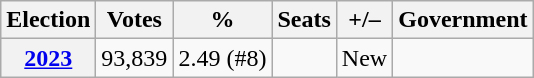<table class=wikitable style="text-align: right;">
<tr>
<th>Election</th>
<th>Votes</th>
<th>%</th>
<th>Seats</th>
<th>+/–</th>
<th>Government</th>
</tr>
<tr>
<th><a href='#'>2023</a></th>
<td>93,839</td>
<td>2.49 (#8)</td>
<td></td>
<td>New</td>
<td></td>
</tr>
</table>
